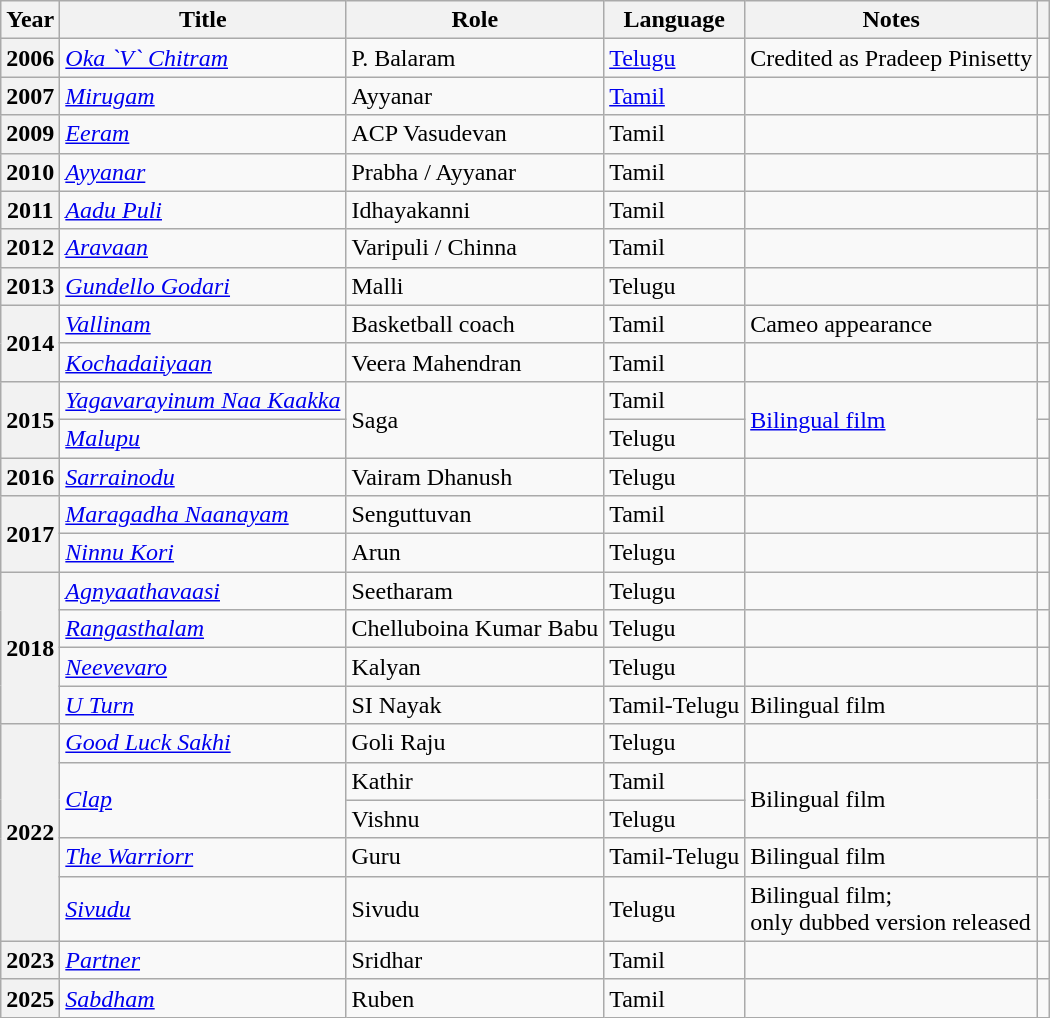<table class="wikitable sortable plainrowheaders">
<tr>
<th scope="col">Year</th>
<th scope="col">Title</th>
<th scope="col">Role</th>
<th scope="col">Language</th>
<th scope="col" class="unsortable">Notes</th>
<th scope="col" class="unsortable"></th>
</tr>
<tr>
<th scope="row">2006</th>
<td><em><a href='#'>Oka `V` Chitram</a></em></td>
<td>P. Balaram</td>
<td><a href='#'>Telugu</a></td>
<td>Credited as Pradeep Pinisetty</td>
<td></td>
</tr>
<tr>
<th scope="row">2007</th>
<td><em><a href='#'>Mirugam</a></em></td>
<td>Ayyanar</td>
<td><a href='#'>Tamil</a></td>
<td></td>
<td></td>
</tr>
<tr>
<th scope="row">2009</th>
<td><em><a href='#'>Eeram</a></em></td>
<td>ACP Vasudevan</td>
<td>Tamil</td>
<td></td>
<td></td>
</tr>
<tr>
<th scope="row">2010</th>
<td><a href='#'><em>Ayyanar</em></a></td>
<td>Prabha / Ayyanar</td>
<td>Tamil</td>
<td></td>
<td></td>
</tr>
<tr>
<th scope="row">2011</th>
<td><em><a href='#'>Aadu Puli</a></em></td>
<td>Idhayakanni</td>
<td>Tamil</td>
<td></td>
<td></td>
</tr>
<tr>
<th scope="row">2012</th>
<td><em><a href='#'>Aravaan</a></em></td>
<td>Varipuli / Chinna</td>
<td>Tamil</td>
<td></td>
<td></td>
</tr>
<tr>
<th scope="row">2013</th>
<td><em><a href='#'>Gundello Godari</a></em></td>
<td>Malli</td>
<td>Telugu</td>
<td></td>
<td></td>
</tr>
<tr>
<th scope="row" rowspan="2">2014</th>
<td><em><a href='#'>Vallinam</a></em></td>
<td>Basketball coach</td>
<td>Tamil</td>
<td>Cameo appearance</td>
<td></td>
</tr>
<tr>
<td><em><a href='#'>Kochadaiiyaan</a></em></td>
<td>Veera Mahendran</td>
<td>Tamil</td>
<td></td>
<td></td>
</tr>
<tr>
<th rowspan="2" scope="row">2015</th>
<td><em><a href='#'>Yagavarayinum Naa Kaakka</a></em></td>
<td rowspan="2">Saga</td>
<td>Tamil</td>
<td rowspan="2"><a href='#'>Bilingual film</a></td>
<td></td>
</tr>
<tr>
<td><em><a href='#'>Malupu</a></em></td>
<td>Telugu</td>
<td></td>
</tr>
<tr>
<th scope="row">2016</th>
<td><em><a href='#'>Sarrainodu</a></em></td>
<td>Vairam Dhanush</td>
<td>Telugu</td>
<td></td>
<td></td>
</tr>
<tr>
<th scope="row" rowspan="2">2017</th>
<td><em><a href='#'>Maragadha Naanayam</a></em></td>
<td>Senguttuvan</td>
<td>Tamil</td>
<td></td>
<td></td>
</tr>
<tr>
<td><em><a href='#'>Ninnu Kori</a></em></td>
<td>Arun</td>
<td>Telugu</td>
<td></td>
<td></td>
</tr>
<tr>
<th scope="row" rowspan="4">2018</th>
<td><em><a href='#'>Agnyaathavaasi</a></em></td>
<td>Seetharam</td>
<td>Telugu</td>
<td></td>
<td></td>
</tr>
<tr>
<td><em><a href='#'>Rangasthalam</a></em></td>
<td>Chelluboina Kumar Babu</td>
<td>Telugu</td>
<td></td>
<td></td>
</tr>
<tr>
<td><em><a href='#'>Neevevaro</a></em></td>
<td>Kalyan</td>
<td>Telugu</td>
<td></td>
<td></td>
</tr>
<tr>
<td><em><a href='#'>U Turn</a></em></td>
<td>SI Nayak</td>
<td>Tamil-Telugu</td>
<td>Bilingual film</td>
</tr>
<tr>
<th rowspan="5" scope="row">2022</th>
<td><em><a href='#'>Good Luck Sakhi</a></em></td>
<td>Goli Raju</td>
<td>Telugu</td>
<td></td>
<td></td>
</tr>
<tr>
<td rowspan="2"><em><a href='#'>Clap</a></em></td>
<td>Kathir</td>
<td>Tamil</td>
<td rowspan="2">Bilingual film</td>
<td rowspan="2"></td>
</tr>
<tr>
<td>Vishnu</td>
<td>Telugu</td>
</tr>
<tr>
<td><em><a href='#'>The Warriorr</a></em></td>
<td>Guru</td>
<td>Tamil-Telugu</td>
<td>Bilingual film</td>
<td></td>
</tr>
<tr>
<td><em><a href='#'>Sivudu</a></em></td>
<td>Sivudu</td>
<td>Telugu</td>
<td>Bilingual film;<br> only dubbed version released</td>
<td></td>
</tr>
<tr>
<th scope="row">2023</th>
<td><em><a href='#'>Partner</a></em></td>
<td>Sridhar</td>
<td>Tamil</td>
<td></td>
<td></td>
</tr>
<tr>
<th scope="row">2025</th>
<td><em><a href='#'>Sabdham</a></em></td>
<td>Ruben</td>
<td>Tamil</td>
<td></td>
<td></td>
</tr>
</table>
